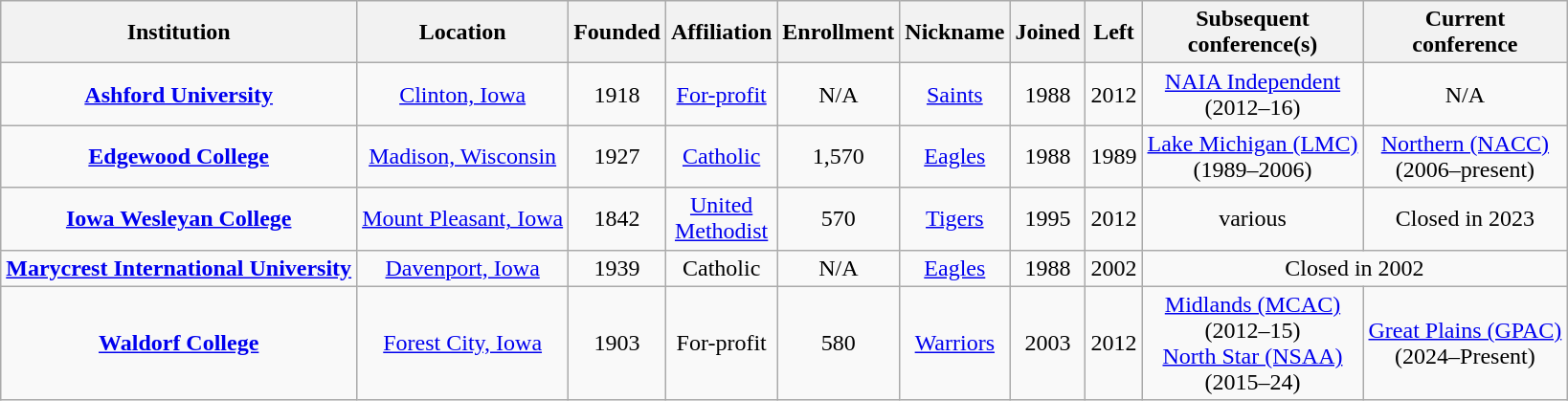<table class="wikitable sortable" style="text-align:center">
<tr>
<th>Institution</th>
<th>Location</th>
<th>Founded</th>
<th>Affiliation</th>
<th>Enrollment</th>
<th>Nickname</th>
<th>Joined</th>
<th>Left</th>
<th>Subsequent<br>conference(s)</th>
<th>Current<br>conference</th>
</tr>
<tr>
<td><strong><a href='#'>Ashford University</a></strong></td>
<td><a href='#'>Clinton, Iowa</a></td>
<td>1918</td>
<td><a href='#'>For-profit</a></td>
<td>N/A</td>
<td><a href='#'>Saints</a></td>
<td>1988</td>
<td>2012</td>
<td><a href='#'>NAIA Independent</a><br>(2012–16)</td>
<td>N/A</td>
</tr>
<tr>
<td><strong><a href='#'>Edgewood College</a></strong></td>
<td><a href='#'>Madison, Wisconsin</a></td>
<td>1927</td>
<td><a href='#'>Catholic</a><br></td>
<td>1,570</td>
<td><a href='#'>Eagles</a></td>
<td>1988</td>
<td>1989</td>
<td><a href='#'>Lake Michigan (LMC)</a><br>(1989–2006)</td>
<td><a href='#'>Northern (NACC)</a><br>(2006–present)</td>
</tr>
<tr>
<td><strong><a href='#'>Iowa Wesleyan College</a></strong></td>
<td><a href='#'>Mount Pleasant, Iowa</a></td>
<td>1842</td>
<td><a href='#'>United<br>Methodist</a></td>
<td>570</td>
<td><a href='#'>Tigers</a></td>
<td>1995</td>
<td>2012</td>
<td>various</td>
<td>Closed in 2023</td>
</tr>
<tr>
<td><strong><a href='#'>Marycrest International University</a></strong></td>
<td><a href='#'>Davenport, Iowa</a></td>
<td>1939</td>
<td>Catholic<br></td>
<td>N/A</td>
<td><a href='#'>Eagles</a></td>
<td>1988</td>
<td>2002</td>
<td colspan="2">Closed in 2002</td>
</tr>
<tr>
<td><strong><a href='#'>Waldorf College</a></strong></td>
<td><a href='#'>Forest City, Iowa</a></td>
<td>1903</td>
<td>For-profit</td>
<td>580</td>
<td><a href='#'>Warriors</a></td>
<td>2003</td>
<td>2012</td>
<td><a href='#'>Midlands (MCAC)</a><br>(2012–15)<br><a href='#'>North Star (NSAA)</a><br>(2015–24)</td>
<td><a href='#'>Great Plains (GPAC)</a><br>(2024–Present)</td>
</tr>
</table>
